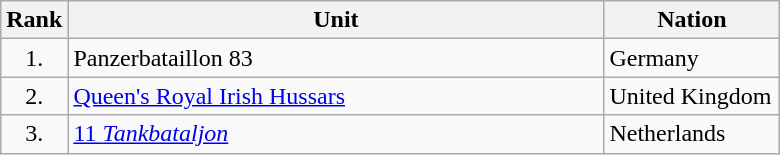<table class="wikitable">
<tr>
<th>Rank</th>
<th scope="col" style="width: 350px;">Unit</th>
<th scope="col" style="width: 110px;">Nation</th>
</tr>
<tr>
<td align="center">1.</td>
<td>Panzerbataillon 83</td>
<td>Germany</td>
</tr>
<tr>
<td align="center">2.</td>
<td><a href='#'>Queen's Royal Irish Hussars</a></td>
<td>United Kingdom</td>
</tr>
<tr>
<td align="center">3.</td>
<td><a href='#'>11 <em>Tankbataljon</em></a></td>
<td>Netherlands</td>
</tr>
</table>
